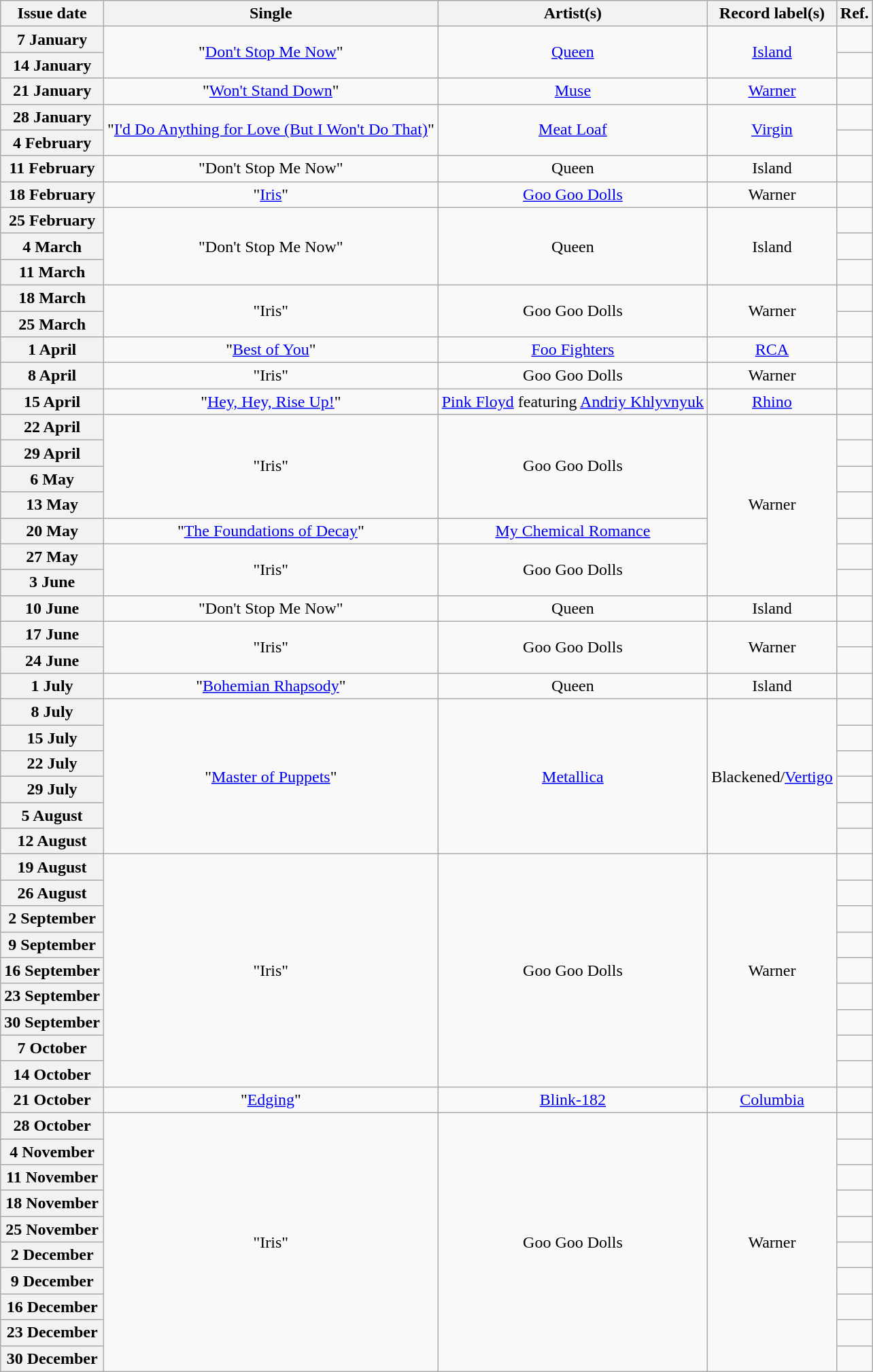<table class="wikitable plainrowheaders" style="text-align:center">
<tr>
<th scope="col">Issue date</th>
<th scope="col">Single</th>
<th scope="col">Artist(s)</th>
<th scope="col">Record label(s)</th>
<th scope="col">Ref.</th>
</tr>
<tr>
<th scope="row">7 January</th>
<td rowspan=2>"<a href='#'>Don't Stop Me Now</a>"</td>
<td rowspan=2><a href='#'>Queen</a></td>
<td rowspan=2><a href='#'>Island</a></td>
<td></td>
</tr>
<tr>
<th scope="row">14 January</th>
<td></td>
</tr>
<tr>
<th scope="row">21 January</th>
<td>"<a href='#'>Won't Stand Down</a>"</td>
<td><a href='#'>Muse</a></td>
<td><a href='#'>Warner</a></td>
<td></td>
</tr>
<tr>
<th scope="row">28 January</th>
<td rowspan=2>"<a href='#'>I'd Do Anything for Love (But I Won't Do That)</a>"</td>
<td rowspan=2><a href='#'>Meat Loaf</a></td>
<td rowspan=2><a href='#'>Virgin</a></td>
<td></td>
</tr>
<tr>
<th scope="row">4 February</th>
<td></td>
</tr>
<tr>
<th scope="row">11 February</th>
<td>"Don't Stop Me Now"</td>
<td>Queen</td>
<td>Island</td>
<td></td>
</tr>
<tr>
<th scope="row">18 February</th>
<td>"<a href='#'>Iris</a>"</td>
<td><a href='#'>Goo Goo Dolls</a></td>
<td>Warner</td>
<td></td>
</tr>
<tr>
<th scope="row">25 February</th>
<td rowspan=3>"Don't Stop Me Now"</td>
<td rowspan=3>Queen</td>
<td rowspan=3>Island</td>
<td></td>
</tr>
<tr>
<th scope="row">4 March</th>
<td></td>
</tr>
<tr>
<th scope="row">11 March</th>
<td></td>
</tr>
<tr>
<th scope="row">18 March</th>
<td rowspan=2>"Iris"</td>
<td rowspan=2>Goo Goo Dolls</td>
<td rowspan=2>Warner</td>
<td></td>
</tr>
<tr>
<th scope="row">25 March</th>
<td></td>
</tr>
<tr>
<th scope="row">1 April </th>
<td>"<a href='#'>Best of You</a>"</td>
<td><a href='#'>Foo Fighters</a></td>
<td><a href='#'>RCA</a></td>
<td></td>
</tr>
<tr>
<th scope="row">8 April</th>
<td>"Iris"</td>
<td>Goo Goo Dolls</td>
<td>Warner</td>
<td></td>
</tr>
<tr>
<th scope="row">15 April</th>
<td>"<a href='#'>Hey, Hey, Rise Up!</a>"</td>
<td><a href='#'>Pink Floyd</a> featuring <a href='#'>Andriy Khlyvnyuk</a></td>
<td><a href='#'>Rhino</a></td>
<td></td>
</tr>
<tr>
<th scope="row">22 April</th>
<td rowspan=4>"Iris"</td>
<td rowspan=4>Goo Goo Dolls</td>
<td rowspan=7>Warner</td>
<td></td>
</tr>
<tr>
<th scope="row">29 April</th>
<td></td>
</tr>
<tr>
<th scope="row">6 May</th>
<td></td>
</tr>
<tr>
<th scope="row">13 May</th>
<td></td>
</tr>
<tr>
<th scope="row">20 May</th>
<td>"<a href='#'>The Foundations of Decay</a>"</td>
<td><a href='#'>My Chemical Romance</a></td>
<td></td>
</tr>
<tr>
<th scope="row">27 May</th>
<td rowspan=2>"Iris"</td>
<td rowspan=2>Goo Goo Dolls</td>
<td></td>
</tr>
<tr>
<th scope="row">3 June</th>
<td></td>
</tr>
<tr>
<th scope="row">10 June</th>
<td>"Don't Stop Me Now"</td>
<td>Queen</td>
<td>Island</td>
<td></td>
</tr>
<tr>
<th scope="row">17 June</th>
<td rowspan=2>"Iris"</td>
<td rowspan=2>Goo Goo Dolls</td>
<td rowspan=2>Warner</td>
<td></td>
</tr>
<tr>
<th scope="row">24 June</th>
<td></td>
</tr>
<tr>
<th scope="row">1 July</th>
<td>"<a href='#'>Bohemian Rhapsody</a>"</td>
<td>Queen</td>
<td>Island</td>
<td></td>
</tr>
<tr>
<th scope="row">8 July</th>
<td rowspan=6>"<a href='#'>Master of Puppets</a>"</td>
<td rowspan=6><a href='#'>Metallica</a></td>
<td rowspan=6>Blackened/<a href='#'>Vertigo</a></td>
<td></td>
</tr>
<tr>
<th scope="row">15 July</th>
<td></td>
</tr>
<tr>
<th scope="row">22 July</th>
<td></td>
</tr>
<tr>
<th scope="row">29 July</th>
<td></td>
</tr>
<tr>
<th scope="row">5 August</th>
<td></td>
</tr>
<tr>
<th scope="row">12 August</th>
<td></td>
</tr>
<tr>
<th scope="row">19 August</th>
<td rowspan=9>"Iris"</td>
<td rowspan=9>Goo Goo Dolls</td>
<td rowspan=9>Warner</td>
<td></td>
</tr>
<tr>
<th scope="row">26 August</th>
<td></td>
</tr>
<tr>
<th scope="row">2 September</th>
<td></td>
</tr>
<tr>
<th scope="row">9 September</th>
<td></td>
</tr>
<tr>
<th scope="row">16 September</th>
<td></td>
</tr>
<tr>
<th scope="row">23 September</th>
<td></td>
</tr>
<tr>
<th scope="row">30 September</th>
<td></td>
</tr>
<tr>
<th scope="row">7 October</th>
<td></td>
</tr>
<tr>
<th scope="row">14 October</th>
<td></td>
</tr>
<tr>
<th scope="row">21 October</th>
<td>"<a href='#'>Edging</a>"</td>
<td><a href='#'>Blink-182</a></td>
<td><a href='#'>Columbia</a></td>
<td></td>
</tr>
<tr>
<th scope="row">28 October</th>
<td rowspan=10>"Iris"</td>
<td rowspan=10>Goo Goo Dolls</td>
<td rowspan=10>Warner</td>
<td></td>
</tr>
<tr>
<th scope="row">4 November</th>
<td></td>
</tr>
<tr>
<th scope="row">11 November</th>
<td></td>
</tr>
<tr>
<th scope="row">18 November</th>
<td></td>
</tr>
<tr>
<th scope="row">25 November</th>
<td></td>
</tr>
<tr>
<th scope="row">2 December</th>
<td></td>
</tr>
<tr>
<th scope="row">9 December</th>
<td></td>
</tr>
<tr>
<th scope="row">16 December</th>
<td></td>
</tr>
<tr>
<th scope="row">23 December</th>
<td></td>
</tr>
<tr>
<th scope="row">30 December</th>
<td></td>
</tr>
</table>
